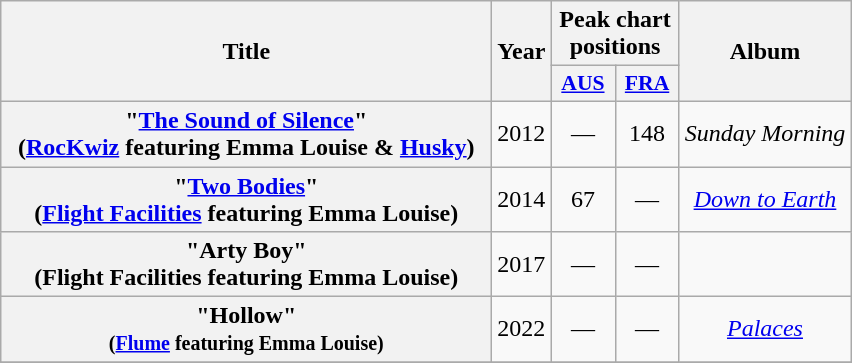<table class="wikitable plainrowheaders" style="text-align:center;">
<tr>
<th scope="col" rowspan="2" style="width:20em;">Title</th>
<th scope="col" rowspan="2">Year</th>
<th scope="col" colspan="2">Peak chart positions</th>
<th scope="col" rowspan="2">Album</th>
</tr>
<tr>
<th scope="col" style="width:2.5em;font-size:90%;"><a href='#'>AUS</a><br></th>
<th scope="col" style="width:2.5em;font-size:90%;"><a href='#'>FRA</a><br></th>
</tr>
<tr>
<th scope="row">"<a href='#'>The Sound of Silence</a>"<br><span>(<a href='#'>RocKwiz</a> featuring Emma Louise & <a href='#'>Husky</a>)</span></th>
<td>2012</td>
<td>—</td>
<td>148</td>
<td><em>Sunday Morning</em> </td>
</tr>
<tr>
<th scope="row">"<a href='#'>Two Bodies</a>"<br><span>(<a href='#'>Flight Facilities</a> featuring Emma Louise)</span></th>
<td>2014</td>
<td>67</td>
<td>—</td>
<td><em><a href='#'>Down to Earth</a></em></td>
</tr>
<tr>
<th scope="row">"Arty Boy"<br><span>(Flight Facilities featuring Emma Louise)</span></th>
<td>2017</td>
<td>—</td>
<td>—</td>
<td></td>
</tr>
<tr>
<th scope="row">"Hollow"<br><small>(<a href='#'>Flume</a> featuring Emma Louise)</small></th>
<td>2022</td>
<td>—</td>
<td>—</td>
<td><em><a href='#'>Palaces</a></em></td>
</tr>
<tr>
</tr>
</table>
